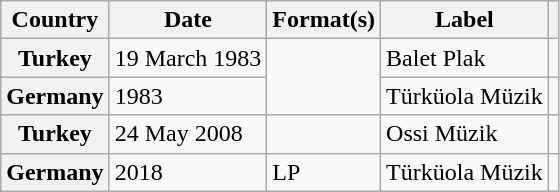<table class="wikitable plainrowheaders">
<tr>
<th scope="col">Country</th>
<th scope="col">Date</th>
<th scope="col">Format(s)</th>
<th scope="col">Label</th>
<th scope="col"></th>
</tr>
<tr>
<th scope="row">Turkey</th>
<td>19 March 1983</td>
<td rowspan="2"></td>
<td>Balet Plak</td>
<td align="center"></td>
</tr>
<tr>
<th scope="row">Germany</th>
<td>1983</td>
<td>Türküola Müzik</td>
<td align="center"></td>
</tr>
<tr>
<th scope="row">Turkey</th>
<td>24 May 2008</td>
<td></td>
<td>Ossi Müzik</td>
<td align="center"></td>
</tr>
<tr>
<th scope="row">Germany</th>
<td>2018</td>
<td rowspan="2">LP</td>
<td>Türküola Müzik</td>
<td align="center"></td>
</tr>
</table>
